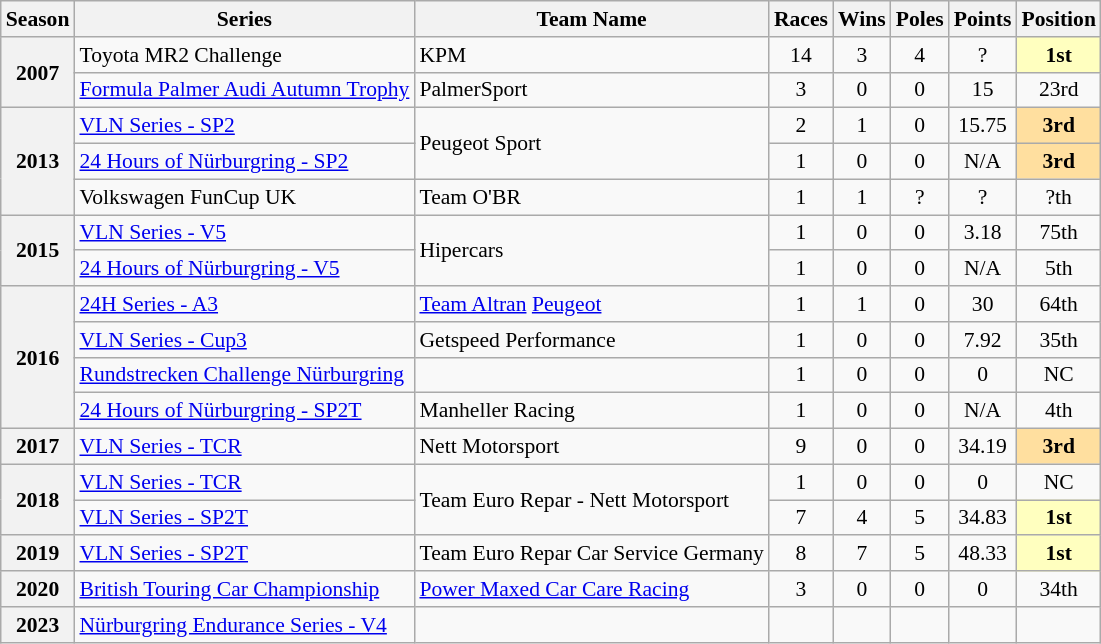<table class="wikitable" style="text-align:center; font-size:90%">
<tr>
<th>Season</th>
<th>Series</th>
<th>Team Name</th>
<th>Races</th>
<th>Wins</th>
<th>Poles</th>
<th>Points</th>
<th>Position</th>
</tr>
<tr>
<th rowspan=2>2007</th>
<td align=left>Toyota MR2 Challenge</td>
<td align=left>KPM</td>
<td>14</td>
<td>3</td>
<td>4</td>
<td>?</td>
<td style="background:#FFFFBF;"><strong>1st</strong></td>
</tr>
<tr>
<td align=left><a href='#'>Formula Palmer Audi Autumn Trophy</a></td>
<td align=left>PalmerSport</td>
<td>3</td>
<td>0</td>
<td>0</td>
<td>15</td>
<td>23rd</td>
</tr>
<tr>
<th rowspan=3>2013</th>
<td align=left><a href='#'>VLN Series - SP2</a></td>
<td rowspan=2 align=left>Peugeot Sport</td>
<td>2</td>
<td>1</td>
<td>0</td>
<td>15.75</td>
<td style="background:#FFDF9F;"><strong>3rd</strong></td>
</tr>
<tr>
<td align=left><a href='#'>24 Hours of Nürburgring - SP2</a></td>
<td>1</td>
<td>0</td>
<td>0</td>
<td>N/A</td>
<td style="background:#FFDF9F;"><strong>3rd</strong></td>
</tr>
<tr>
<td align=left>Volkswagen FunCup UK</td>
<td align=left>Team O'BR</td>
<td>1</td>
<td>1</td>
<td>?</td>
<td>?</td>
<td>?th</td>
</tr>
<tr>
<th rowspan="2">2015</th>
<td align=left><a href='#'>VLN Series - V5</a></td>
<td rowspan=2 align=left>Hipercars</td>
<td>1</td>
<td>0</td>
<td>0</td>
<td>3.18</td>
<td>75th</td>
</tr>
<tr>
<td align=left><a href='#'>24 Hours of Nürburgring - V5</a></td>
<td>1</td>
<td>0</td>
<td>0</td>
<td>N/A</td>
<td>5th</td>
</tr>
<tr }>
<th rowspan=4>2016</th>
<td align=left><a href='#'>24H Series - A3</a></td>
<td align=left><a href='#'>Team Altran</a> <a href='#'>Peugeot</a></td>
<td>1</td>
<td>1</td>
<td>0</td>
<td>30</td>
<td>64th</td>
</tr>
<tr>
<td align=left><a href='#'>VLN Series - Cup3</a></td>
<td align=left>Getspeed Performance</td>
<td>1</td>
<td>0</td>
<td>0</td>
<td>7.92</td>
<td>35th</td>
</tr>
<tr>
<td align=left nowrap><a href='#'>Rundstrecken Challenge Nürburgring</a></td>
<td></td>
<td>1</td>
<td>0</td>
<td>0</td>
<td>0</td>
<td>NC</td>
</tr>
<tr>
<td align=left><a href='#'>24 Hours of Nürburgring - SP2T</a></td>
<td align=left>Manheller Racing</td>
<td>1</td>
<td>0</td>
<td>0</td>
<td>N/A</td>
<td>4th</td>
</tr>
<tr>
<th>2017</th>
<td align=left><a href='#'>VLN Series - TCR</a></td>
<td align=left>Nett Motorsport</td>
<td>9</td>
<td>0</td>
<td>0</td>
<td>34.19</td>
<td style="background:#FFDF9F;"><strong>3rd</strong></td>
</tr>
<tr>
<th rowspan=2>2018</th>
<td align=left><a href='#'>VLN Series - TCR</a></td>
<td rowspan=2 align=left>Team Euro Repar - Nett Motorsport</td>
<td>1</td>
<td>0</td>
<td>0</td>
<td>0</td>
<td>NC</td>
</tr>
<tr>
<td align=left><a href='#'>VLN Series - SP2T</a></td>
<td>7</td>
<td>4</td>
<td>5</td>
<td>34.83</td>
<td style="background:#FFFFBF;"><strong>1st</strong></td>
</tr>
<tr }>
<th>2019</th>
<td align=left><a href='#'>VLN Series - SP2T</a></td>
<td align=left nowrap>Team Euro Repar Car Service Germany</td>
<td>8</td>
<td>7</td>
<td>5</td>
<td>48.33</td>
<td style="background:#FFFFBF;"><strong>1st</strong></td>
</tr>
<tr>
<th>2020</th>
<td align=left><a href='#'>British Touring Car Championship</a></td>
<td align=left><a href='#'>Power Maxed Car Care Racing</a></td>
<td>3</td>
<td>0</td>
<td>0</td>
<td>0</td>
<td>34th</td>
</tr>
<tr>
<th>2023</th>
<td align=left><a href='#'>Nürburgring Endurance Series - V4</a></td>
<td></td>
<td></td>
<td></td>
<td></td>
<td></td>
<td></td>
</tr>
</table>
